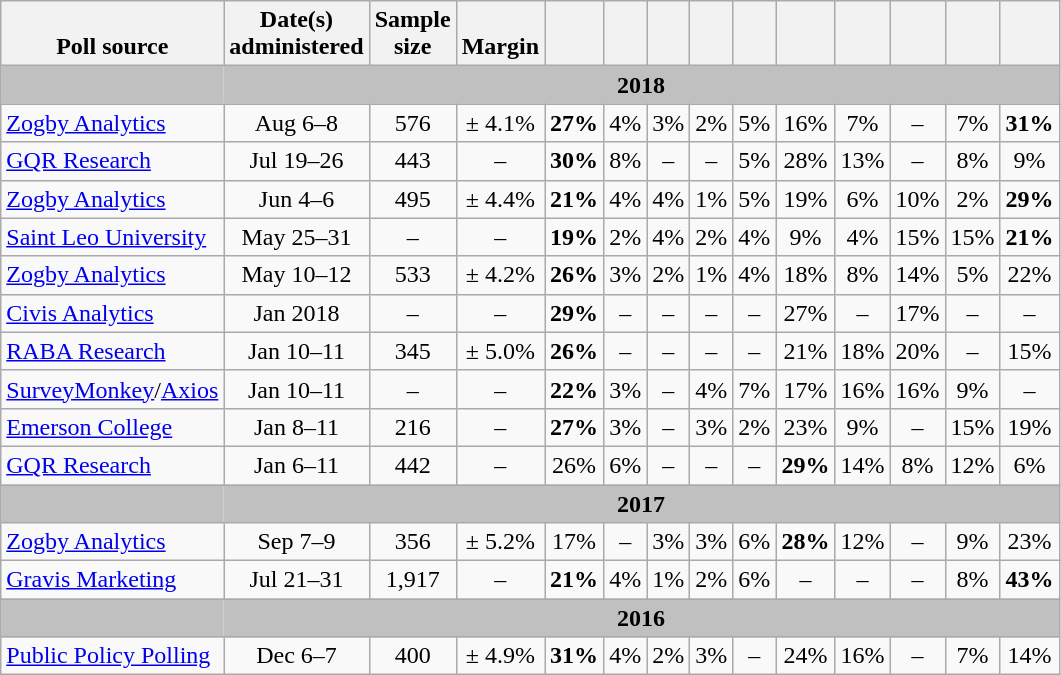<table class="wikitable sortable" style="text-align:center;">
<tr valign=bottom>
<th style="background-position: right 85%;">Poll source</th>
<th style="background-position: right 85%;">Date(s)<br>administered</th>
<th style="background-position: right 85%;">Sample<br>size</th>
<th style="background-position: right 85%;">Margin<br></th>
<th></th>
<th></th>
<th></th>
<th></th>
<th></th>
<th></th>
<th></th>
<th></th>
<th></th>
<th></th>
</tr>
<tr style="background:silver;">
<td style="border-right-style:hidden;"></td>
<td colspan="13"><strong>2018</strong></td>
</tr>
<tr>
<td style="text-align:left;"><a href='#'>Zogby Analytics</a></td>
<td>Aug 6–8</td>
<td>576</td>
<td>± 4.1%</td>
<td><strong>27%</strong></td>
<td>4%</td>
<td>3%</td>
<td>2%</td>
<td>5%</td>
<td>16%</td>
<td>7%</td>
<td>–</td>
<td>7%</td>
<td><strong>31%</strong></td>
</tr>
<tr>
<td style="text-align:left;"><a href='#'>GQR Research</a></td>
<td>Jul 19–26</td>
<td>443</td>
<td>–</td>
<td><strong>30%</strong></td>
<td>8%</td>
<td>–</td>
<td>–</td>
<td>5%</td>
<td>28%</td>
<td>13%</td>
<td>–</td>
<td>8%</td>
<td>9%</td>
</tr>
<tr>
<td style="text-align:left;"><a href='#'>Zogby Analytics</a></td>
<td>Jun 4–6</td>
<td>495</td>
<td>± 4.4%</td>
<td><strong>21%</strong></td>
<td>4%</td>
<td>4%</td>
<td>1%</td>
<td>5%</td>
<td>19%</td>
<td>6%</td>
<td>10%</td>
<td>2%</td>
<td><strong>29%</strong></td>
</tr>
<tr>
<td style="text-align:left;"><a href='#'>Saint Leo University</a></td>
<td>May 25–31</td>
<td>–</td>
<td>–</td>
<td><strong>19%</strong></td>
<td>2%</td>
<td>4%</td>
<td>2%</td>
<td>4%</td>
<td>9%</td>
<td>4%</td>
<td>15%</td>
<td>15%</td>
<td><strong>21%</strong></td>
</tr>
<tr>
<td style="text-align:left;"><a href='#'>Zogby Analytics</a></td>
<td>May 10–12</td>
<td>533</td>
<td>± 4.2%</td>
<td><strong>26%</strong></td>
<td>3%</td>
<td>2%</td>
<td>1%</td>
<td>4%</td>
<td>18%</td>
<td>8%</td>
<td>14%</td>
<td>5%</td>
<td>22%</td>
</tr>
<tr>
<td style="text-align:left;"><a href='#'>Civis Analytics</a></td>
<td>Jan 2018</td>
<td>–</td>
<td>–</td>
<td><strong>29%</strong></td>
<td>–</td>
<td>–</td>
<td>–</td>
<td>–</td>
<td>27%</td>
<td>–</td>
<td>17%</td>
<td>–</td>
<td>–</td>
</tr>
<tr>
<td style="text-align:left;"><a href='#'>RABA Research</a></td>
<td>Jan 10–11</td>
<td>345</td>
<td>± 5.0%</td>
<td><strong>26%</strong></td>
<td>–</td>
<td>–</td>
<td>–</td>
<td>–</td>
<td>21%</td>
<td>18%</td>
<td>20%</td>
<td>–</td>
<td>15%</td>
</tr>
<tr>
<td style="text-align:left;"><a href='#'>SurveyMonkey</a>/<a href='#'>Axios</a></td>
<td>Jan 10–11</td>
<td>–</td>
<td>–</td>
<td><strong>22%</strong></td>
<td>3%</td>
<td>–</td>
<td>4%</td>
<td>7%</td>
<td>17%</td>
<td>16%</td>
<td>16%</td>
<td>9%</td>
<td>–</td>
</tr>
<tr>
<td style="text-align:left;"><a href='#'>Emerson College</a></td>
<td>Jan 8–11</td>
<td>216</td>
<td>–</td>
<td><strong>27%</strong></td>
<td>3%</td>
<td>–</td>
<td>3%</td>
<td>2%</td>
<td>23%</td>
<td>9%</td>
<td>–</td>
<td>15%</td>
<td>19%</td>
</tr>
<tr>
<td style="text-align:left;"><a href='#'>GQR Research</a></td>
<td>Jan 6–11</td>
<td>442</td>
<td>–</td>
<td>26%</td>
<td>6%</td>
<td>–</td>
<td>–</td>
<td>–</td>
<td><strong>29%</strong></td>
<td>14%</td>
<td>8%</td>
<td>12%</td>
<td>6%</td>
</tr>
<tr style="background:silver;">
<td style="border-right-style:hidden;"></td>
<td colspan="13"><strong>2017</strong></td>
</tr>
<tr>
<td style="text-align:left;"><a href='#'>Zogby Analytics</a></td>
<td>Sep 7–9</td>
<td>356</td>
<td>± 5.2%</td>
<td>17%</td>
<td>–</td>
<td>3%</td>
<td>3%</td>
<td>6%</td>
<td><strong>28%</strong></td>
<td>12%</td>
<td>–</td>
<td>9%</td>
<td>23%</td>
</tr>
<tr>
<td style="text-align:left;"><a href='#'>Gravis Marketing</a></td>
<td>Jul 21–31</td>
<td>1,917</td>
<td>–</td>
<td><strong>21%</strong></td>
<td>4%</td>
<td>1%</td>
<td>2%</td>
<td>6%</td>
<td>–</td>
<td>–</td>
<td>–</td>
<td>8%</td>
<td><strong>43%</strong></td>
</tr>
<tr style="background:silver;">
<td style="border-right-style:hidden;"></td>
<td colspan="13"><strong>2016</strong></td>
</tr>
<tr>
<td style="text-align:left;"><a href='#'>Public Policy Polling</a></td>
<td>Dec 6–7</td>
<td>400</td>
<td>± 4.9%</td>
<td><strong>31%</strong></td>
<td>4%</td>
<td>2%</td>
<td>3%</td>
<td>–</td>
<td>24%</td>
<td>16%</td>
<td>–</td>
<td>7%</td>
<td>14%</td>
</tr>
</table>
